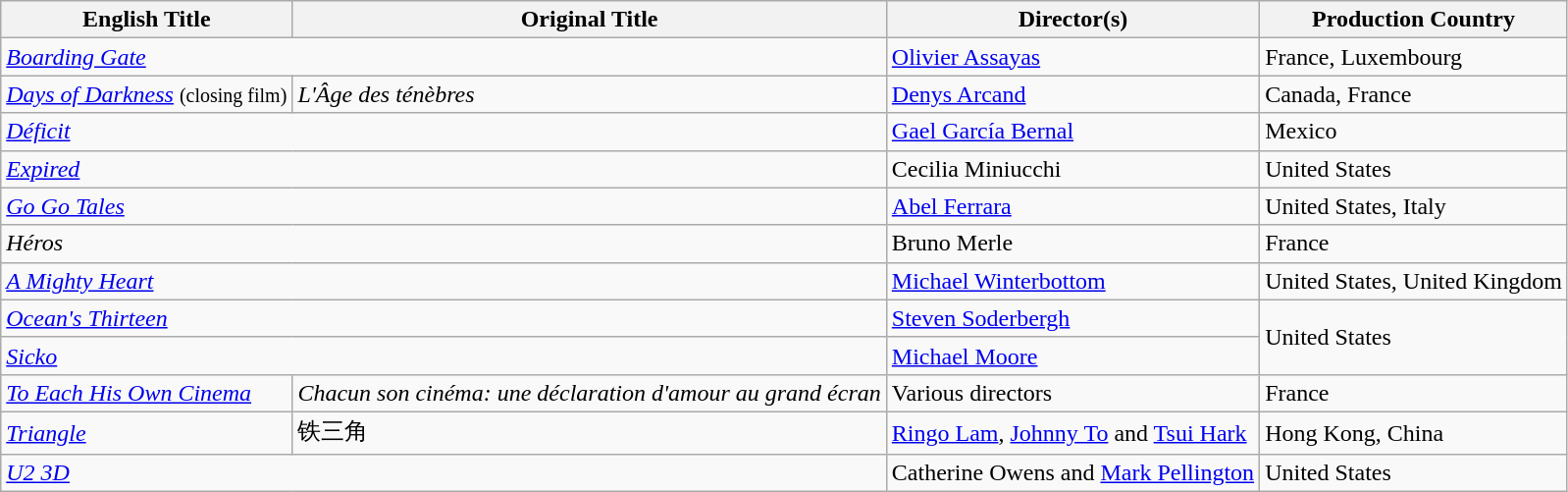<table class="wikitable">
<tr>
<th>English Title</th>
<th>Original Title</th>
<th>Director(s)</th>
<th>Production Country</th>
</tr>
<tr>
<td colspan="2"><em><a href='#'>Boarding Gate</a></em></td>
<td><a href='#'>Olivier Assayas</a></td>
<td>France, Luxembourg</td>
</tr>
<tr>
<td><em><a href='#'>Days of Darkness</a></em> <small>(closing film)</small></td>
<td><em>L'Âge des ténèbres</em></td>
<td><a href='#'>Denys Arcand</a></td>
<td>Canada, France</td>
</tr>
<tr>
<td colspan="2"><em><a href='#'>Déficit</a></em></td>
<td><a href='#'>Gael García Bernal</a></td>
<td>Mexico</td>
</tr>
<tr>
<td colspan="2"><em><a href='#'>Expired</a></em></td>
<td>Cecilia Miniucchi</td>
<td>United States</td>
</tr>
<tr>
<td colspan="2"><em><a href='#'>Go Go Tales</a></em></td>
<td><a href='#'>Abel Ferrara</a></td>
<td>United States, Italy</td>
</tr>
<tr>
<td colspan="2"><em>Héros</em></td>
<td>Bruno Merle</td>
<td>France</td>
</tr>
<tr>
<td colspan="2"><em><a href='#'>A Mighty Heart</a></em></td>
<td><a href='#'>Michael Winterbottom</a></td>
<td>United States, United Kingdom</td>
</tr>
<tr>
<td colspan="2"><em><a href='#'>Ocean's Thirteen</a></em></td>
<td><a href='#'>Steven Soderbergh</a></td>
<td rowspan="2">United States</td>
</tr>
<tr>
<td colspan="2"><em><a href='#'>Sicko</a></em></td>
<td><a href='#'>Michael Moore</a></td>
</tr>
<tr>
<td><em><a href='#'>To Each His Own Cinema</a></em></td>
<td><em>Chacun son cinéma: une déclaration d'amour au grand écran</em></td>
<td>Various directors</td>
<td>France</td>
</tr>
<tr>
<td><em><a href='#'>Triangle</a></em></td>
<td>铁三角</td>
<td><a href='#'>Ringo Lam</a>, <a href='#'>Johnny To</a> and <a href='#'>Tsui Hark</a></td>
<td>Hong Kong, China</td>
</tr>
<tr>
<td colspan="2"><em><a href='#'>U2 3D</a></em></td>
<td>Catherine Owens and <a href='#'>Mark Pellington</a></td>
<td>United States</td>
</tr>
</table>
